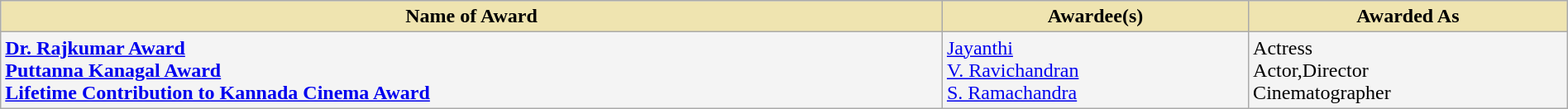<table class="wikitable" style="width:100%;">
<tr>
<th style="background-color:#EFE4B0;">Name of Award</th>
<th style="background-color:#EFE4B0;">Awardee(s)</th>
<th style="background-color:#EFE4B0;">Awarded As</th>
</tr>
<tr style="background-color:#F4F4F4">
<td><strong><a href='#'>Dr. Rajkumar Award</a></strong><br><strong><a href='#'>Puttanna Kanagal Award</a></strong><br><strong><a href='#'>Lifetime Contribution to Kannada Cinema Award</a></strong></td>
<td><a href='#'>Jayanthi</a><br><a href='#'>V. Ravichandran</a><br><a href='#'>S. Ramachandra</a></td>
<td>Actress<br>Actor,Director<br>Cinematographer</td>
</tr>
</table>
